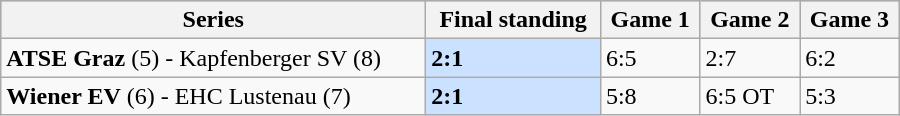<table class="wikitable" width="600px">
<tr style="background-color:#c0c0c0;">
<th>Series</th>
<th>Final standing</th>
<th>Game 1</th>
<th>Game 2</th>
<th>Game 3</th>
</tr>
<tr>
<td><strong>ATSE Graz</strong> (5) - Kapfenberger SV (8)</td>
<td bgcolor="#CAE1FF"><strong>2:1</strong></td>
<td>6:5</td>
<td>2:7</td>
<td>6:2</td>
</tr>
<tr>
<td><strong>Wiener EV</strong> (6) - EHC Lustenau (7)</td>
<td bgcolor="#CAE1FF"><strong>2:1</strong></td>
<td>5:8</td>
<td>6:5 OT</td>
<td>5:3</td>
</tr>
</table>
